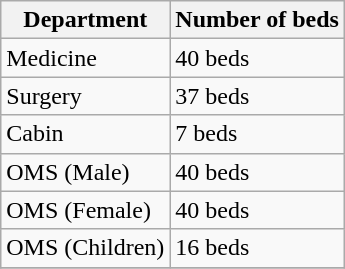<table class="wikitable">
<tr>
<th>Department</th>
<th>Number of beds</th>
</tr>
<tr>
<td>Medicine</td>
<td>40 beds</td>
</tr>
<tr>
<td>Surgery</td>
<td>37 beds</td>
</tr>
<tr>
<td>Cabin</td>
<td>7 beds</td>
</tr>
<tr>
<td>OMS (Male)</td>
<td>40 beds</td>
</tr>
<tr>
<td>OMS (Female)</td>
<td>40 beds</td>
</tr>
<tr>
<td>OMS (Children)</td>
<td>16 beds</td>
</tr>
<tr>
</tr>
</table>
